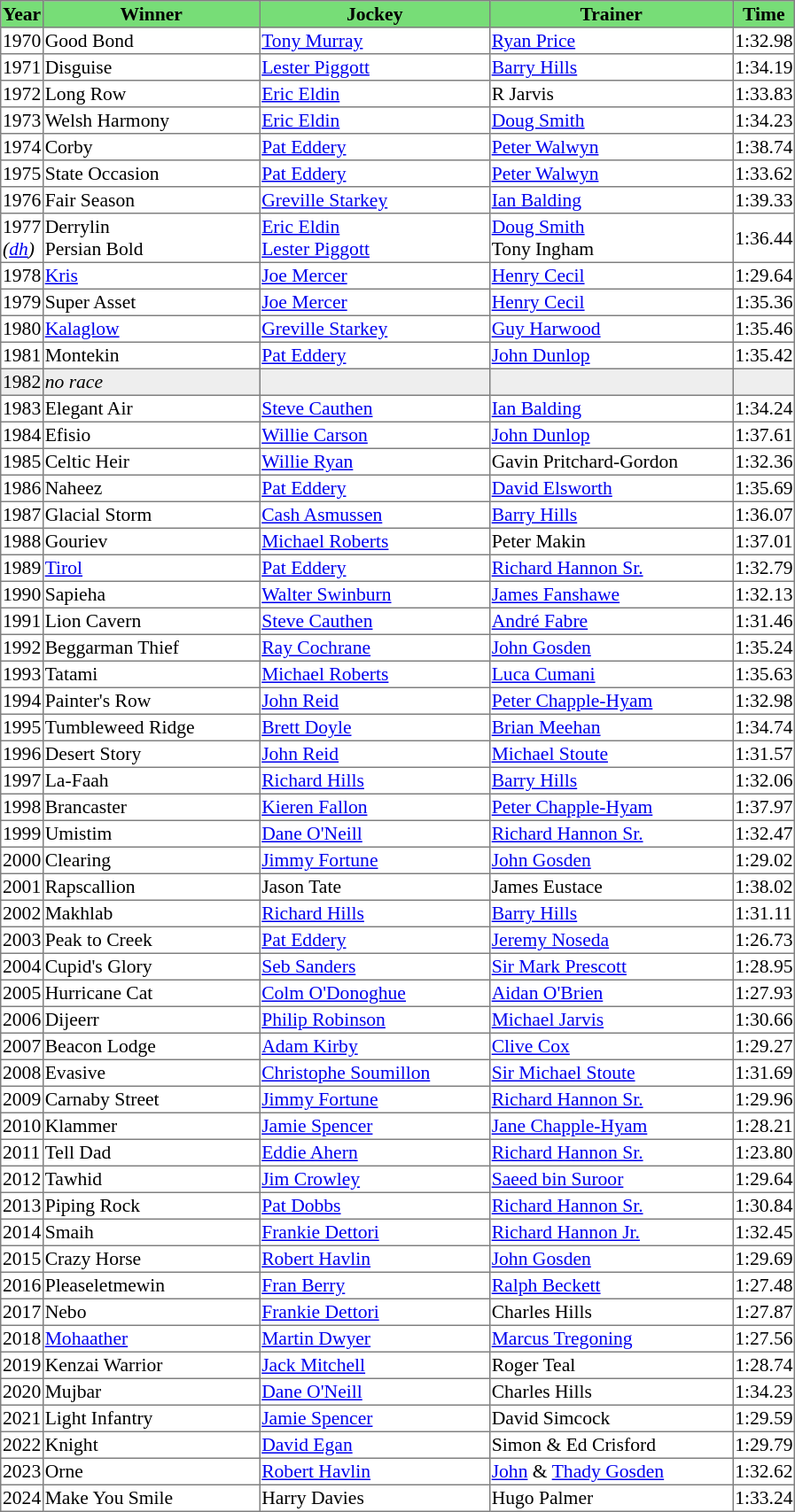<table class = "sortable" | border="1" style="border-collapse: collapse; font-size:90%">
<tr bgcolor="#77dd77" align="center">
<th>Year</th>
<th>Winner</th>
<th>Jockey</th>
<th>Trainer</th>
<th>Time</th>
</tr>
<tr>
<td>1970</td>
<td width=160px>Good Bond</td>
<td width=170px><a href='#'>Tony Murray</a></td>
<td width=180px><a href='#'>Ryan Price</a></td>
<td>1:32.98</td>
</tr>
<tr>
<td>1971</td>
<td>Disguise</td>
<td><a href='#'>Lester Piggott</a></td>
<td><a href='#'>Barry Hills</a></td>
<td>1:34.19</td>
</tr>
<tr>
<td>1972</td>
<td>Long Row</td>
<td><a href='#'>Eric Eldin</a></td>
<td>R Jarvis</td>
<td>1:33.83</td>
</tr>
<tr>
<td>1973</td>
<td>Welsh Harmony</td>
<td><a href='#'>Eric Eldin</a></td>
<td><a href='#'>Doug Smith</a></td>
<td>1:34.23</td>
</tr>
<tr>
<td>1974</td>
<td>Corby</td>
<td><a href='#'>Pat Eddery</a></td>
<td><a href='#'>Peter Walwyn</a></td>
<td>1:38.74</td>
</tr>
<tr>
<td>1975</td>
<td>State Occasion</td>
<td><a href='#'>Pat Eddery</a></td>
<td><a href='#'>Peter Walwyn</a></td>
<td>1:33.62</td>
</tr>
<tr>
<td>1976</td>
<td>Fair Season</td>
<td><a href='#'>Greville Starkey</a></td>
<td><a href='#'>Ian Balding</a></td>
<td>1:39.33</td>
</tr>
<tr>
<td>1977<br><em>(<a href='#'>dh</a>)</em></td>
<td>Derrylin<br>Persian Bold</td>
<td><a href='#'>Eric Eldin</a><br><a href='#'>Lester Piggott</a></td>
<td><a href='#'>Doug Smith</a><br>Tony Ingham</td>
<td>1:36.44</td>
</tr>
<tr>
<td>1978</td>
<td><a href='#'>Kris</a></td>
<td><a href='#'>Joe Mercer</a></td>
<td><a href='#'>Henry Cecil</a></td>
<td>1:29.64</td>
</tr>
<tr>
<td>1979</td>
<td>Super Asset</td>
<td><a href='#'>Joe Mercer</a></td>
<td><a href='#'>Henry Cecil</a></td>
<td>1:35.36</td>
</tr>
<tr>
<td>1980</td>
<td><a href='#'>Kalaglow</a></td>
<td><a href='#'>Greville Starkey</a></td>
<td><a href='#'>Guy Harwood</a></td>
<td>1:35.46</td>
</tr>
<tr>
<td>1981</td>
<td>Montekin</td>
<td><a href='#'>Pat Eddery</a></td>
<td><a href='#'>John Dunlop</a></td>
<td>1:35.42</td>
</tr>
<tr bgcolor="#eeeeee">
<td>1982</td>
<td><em>no race</em> </td>
<td></td>
<td></td>
<td></td>
</tr>
<tr>
<td>1983</td>
<td>Elegant Air</td>
<td><a href='#'>Steve Cauthen</a></td>
<td><a href='#'>Ian Balding</a></td>
<td>1:34.24</td>
</tr>
<tr>
<td>1984</td>
<td>Efisio</td>
<td><a href='#'>Willie Carson</a></td>
<td><a href='#'>John Dunlop</a></td>
<td>1:37.61</td>
</tr>
<tr>
<td>1985</td>
<td>Celtic Heir</td>
<td><a href='#'>Willie Ryan</a></td>
<td>Gavin Pritchard-Gordon</td>
<td>1:32.36</td>
</tr>
<tr>
<td>1986</td>
<td>Naheez</td>
<td><a href='#'>Pat Eddery</a></td>
<td><a href='#'>David Elsworth</a></td>
<td>1:35.69</td>
</tr>
<tr>
<td>1987</td>
<td>Glacial Storm</td>
<td><a href='#'>Cash Asmussen</a></td>
<td><a href='#'>Barry Hills</a></td>
<td>1:36.07</td>
</tr>
<tr>
<td>1988</td>
<td>Gouriev</td>
<td><a href='#'>Michael Roberts</a></td>
<td>Peter Makin</td>
<td>1:37.01</td>
</tr>
<tr>
<td>1989</td>
<td><a href='#'>Tirol</a></td>
<td><a href='#'>Pat Eddery</a></td>
<td><a href='#'>Richard Hannon Sr.</a></td>
<td>1:32.79</td>
</tr>
<tr>
<td>1990</td>
<td>Sapieha</td>
<td><a href='#'>Walter Swinburn</a></td>
<td><a href='#'>James Fanshawe</a></td>
<td>1:32.13</td>
</tr>
<tr>
<td>1991</td>
<td>Lion Cavern</td>
<td><a href='#'>Steve Cauthen</a></td>
<td><a href='#'>André Fabre</a></td>
<td>1:31.46</td>
</tr>
<tr>
<td>1992</td>
<td>Beggarman Thief</td>
<td><a href='#'>Ray Cochrane</a></td>
<td><a href='#'>John Gosden</a></td>
<td>1:35.24</td>
</tr>
<tr>
<td>1993</td>
<td>Tatami</td>
<td><a href='#'>Michael Roberts</a></td>
<td><a href='#'>Luca Cumani</a></td>
<td>1:35.63</td>
</tr>
<tr>
<td>1994</td>
<td>Painter's Row</td>
<td><a href='#'>John Reid</a></td>
<td><a href='#'>Peter Chapple-Hyam</a></td>
<td>1:32.98</td>
</tr>
<tr>
<td>1995</td>
<td>Tumbleweed Ridge</td>
<td><a href='#'>Brett Doyle</a></td>
<td><a href='#'>Brian Meehan</a></td>
<td>1:34.74</td>
</tr>
<tr>
<td>1996</td>
<td>Desert Story</td>
<td><a href='#'>John Reid</a></td>
<td><a href='#'>Michael Stoute</a></td>
<td>1:31.57</td>
</tr>
<tr>
<td>1997</td>
<td>La-Faah</td>
<td><a href='#'>Richard Hills</a></td>
<td><a href='#'>Barry Hills</a></td>
<td>1:32.06</td>
</tr>
<tr>
<td>1998</td>
<td>Brancaster</td>
<td><a href='#'>Kieren Fallon</a></td>
<td><a href='#'>Peter Chapple-Hyam</a></td>
<td>1:37.97</td>
</tr>
<tr>
<td>1999</td>
<td>Umistim</td>
<td><a href='#'>Dane O'Neill</a></td>
<td><a href='#'>Richard Hannon Sr.</a></td>
<td>1:32.47</td>
</tr>
<tr>
<td>2000</td>
<td>Clearing</td>
<td><a href='#'>Jimmy Fortune</a></td>
<td><a href='#'>John Gosden</a></td>
<td>1:29.02</td>
</tr>
<tr>
<td>2001</td>
<td>Rapscallion</td>
<td>Jason Tate</td>
<td>James Eustace</td>
<td>1:38.02</td>
</tr>
<tr>
<td>2002</td>
<td>Makhlab</td>
<td><a href='#'>Richard Hills</a></td>
<td><a href='#'>Barry Hills</a></td>
<td>1:31.11</td>
</tr>
<tr>
<td>2003</td>
<td>Peak to Creek</td>
<td><a href='#'>Pat Eddery</a></td>
<td><a href='#'>Jeremy Noseda</a></td>
<td>1:26.73</td>
</tr>
<tr>
<td>2004</td>
<td>Cupid's Glory</td>
<td><a href='#'>Seb Sanders</a></td>
<td><a href='#'>Sir Mark Prescott</a></td>
<td>1:28.95</td>
</tr>
<tr>
<td>2005</td>
<td>Hurricane Cat</td>
<td><a href='#'>Colm O'Donoghue</a></td>
<td><a href='#'>Aidan O'Brien</a></td>
<td>1:27.93</td>
</tr>
<tr>
<td>2006</td>
<td>Dijeerr</td>
<td><a href='#'>Philip Robinson</a></td>
<td><a href='#'>Michael Jarvis</a></td>
<td>1:30.66</td>
</tr>
<tr>
<td>2007</td>
<td>Beacon Lodge</td>
<td><a href='#'>Adam Kirby</a></td>
<td><a href='#'>Clive Cox</a></td>
<td>1:29.27</td>
</tr>
<tr>
<td>2008</td>
<td>Evasive</td>
<td><a href='#'>Christophe Soumillon</a></td>
<td><a href='#'>Sir Michael Stoute</a></td>
<td>1:31.69</td>
</tr>
<tr>
<td>2009</td>
<td>Carnaby Street</td>
<td><a href='#'>Jimmy Fortune</a></td>
<td><a href='#'>Richard Hannon Sr.</a></td>
<td>1:29.96</td>
</tr>
<tr>
<td>2010</td>
<td>Klammer</td>
<td><a href='#'>Jamie Spencer</a></td>
<td><a href='#'>Jane Chapple-Hyam</a></td>
<td>1:28.21</td>
</tr>
<tr>
<td>2011</td>
<td>Tell Dad</td>
<td><a href='#'>Eddie Ahern</a></td>
<td><a href='#'>Richard Hannon Sr.</a></td>
<td>1:23.80</td>
</tr>
<tr>
<td>2012</td>
<td>Tawhid</td>
<td><a href='#'>Jim Crowley</a></td>
<td><a href='#'>Saeed bin Suroor</a></td>
<td>1:29.64</td>
</tr>
<tr>
<td>2013</td>
<td>Piping Rock</td>
<td><a href='#'>Pat Dobbs</a></td>
<td><a href='#'>Richard Hannon Sr.</a></td>
<td>1:30.84</td>
</tr>
<tr>
<td>2014</td>
<td>Smaih</td>
<td><a href='#'>Frankie Dettori</a></td>
<td><a href='#'>Richard Hannon Jr.</a></td>
<td>1:32.45</td>
</tr>
<tr>
<td>2015</td>
<td>Crazy Horse</td>
<td><a href='#'>Robert Havlin</a></td>
<td><a href='#'>John Gosden</a></td>
<td>1:29.69</td>
</tr>
<tr>
<td>2016</td>
<td>Pleaseletmewin</td>
<td><a href='#'>Fran Berry</a></td>
<td><a href='#'>Ralph Beckett</a></td>
<td>1:27.48</td>
</tr>
<tr>
<td>2017</td>
<td>Nebo</td>
<td><a href='#'>Frankie Dettori</a></td>
<td>Charles Hills</td>
<td>1:27.87</td>
</tr>
<tr>
<td>2018</td>
<td><a href='#'>Mohaather</a></td>
<td><a href='#'>Martin Dwyer</a></td>
<td><a href='#'>Marcus Tregoning</a></td>
<td>1:27.56</td>
</tr>
<tr>
<td>2019</td>
<td>Kenzai Warrior</td>
<td><a href='#'>Jack Mitchell</a></td>
<td>Roger Teal</td>
<td>1:28.74</td>
</tr>
<tr>
<td>2020</td>
<td>Mujbar</td>
<td><a href='#'>Dane O'Neill</a></td>
<td>Charles Hills</td>
<td>1:34.23</td>
</tr>
<tr>
<td>2021</td>
<td>Light Infantry</td>
<td><a href='#'>Jamie Spencer</a></td>
<td>David Simcock</td>
<td>1:29.59</td>
</tr>
<tr>
<td>2022</td>
<td>Knight</td>
<td><a href='#'>David Egan</a></td>
<td>Simon & Ed Crisford</td>
<td>1:29.79</td>
</tr>
<tr>
<td>2023</td>
<td>Orne</td>
<td><a href='#'>Robert Havlin</a></td>
<td><a href='#'>John</a> & <a href='#'>Thady Gosden</a></td>
<td>1:32.62</td>
</tr>
<tr>
<td>2024</td>
<td>Make You Smile</td>
<td>Harry Davies</td>
<td>Hugo Palmer</td>
<td>1:33.24</td>
</tr>
</table>
